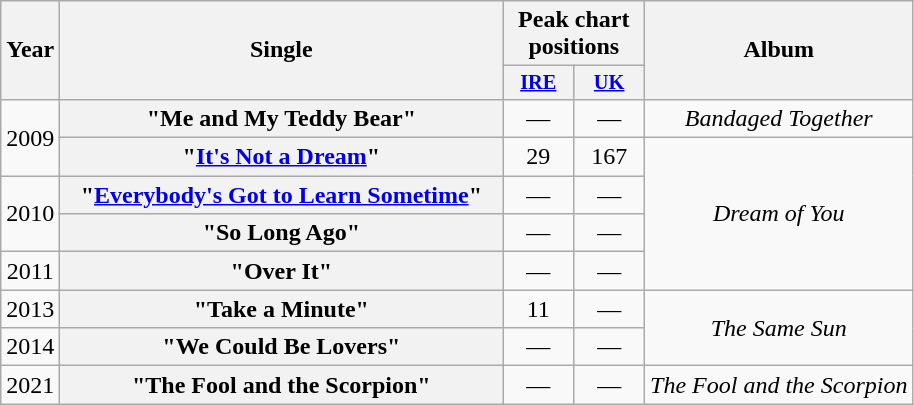<table class="wikitable plainrowheaders" style="text-align:center;" border="1">
<tr>
<th rowspan="2">Year</th>
<th rowspan="2" style="width:18em;">Single</th>
<th colspan="2">Peak chart positions</th>
<th rowspan="2">Album</th>
</tr>
<tr>
<th style="width:3em;font-size:85%;"><a href='#'>IRE</a></th>
<th style="width:3em;font-size:85%;"><a href='#'>UK</a></th>
</tr>
<tr>
<td rowspan="2">2009</td>
<th scope="row">"Me and My Teddy Bear"</th>
<td>—</td>
<td>—</td>
<td><em>Bandaged Together</em></td>
</tr>
<tr>
<th scope="row">"<a href='#'>It's Not a Dream</a>"</th>
<td>29</td>
<td>167</td>
<td rowspan="4"><em>Dream of You</em></td>
</tr>
<tr>
<td rowspan="2">2010</td>
<th scope="row">"<a href='#'>Everybody's Got to Learn Sometime</a>"</th>
<td>—</td>
<td>—</td>
</tr>
<tr>
<th scope="row">"So Long Ago"</th>
<td>—</td>
<td>—</td>
</tr>
<tr>
<td>2011</td>
<th scope="row">"Over It"</th>
<td>—</td>
<td>—</td>
</tr>
<tr>
<td>2013</td>
<th scope="row">"Take a Minute"</th>
<td>11</td>
<td>—</td>
<td rowspan="2"><em>The Same Sun</em></td>
</tr>
<tr>
<td>2014</td>
<th scope="row">"We Could Be Lovers"</th>
<td>—</td>
<td>—</td>
</tr>
<tr>
<td>2021</td>
<th scope="row">"The Fool and the Scorpion"</th>
<td>—</td>
<td>—</td>
<td><em>The Fool and the Scorpion</em></td>
</tr>
</table>
